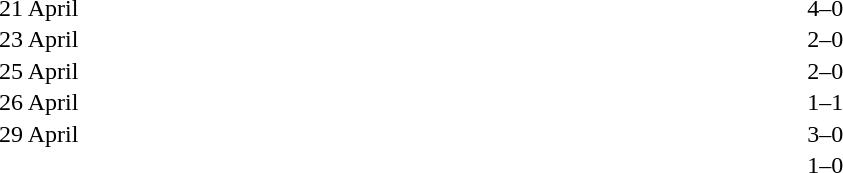<table cellspacing=1 width=70%>
<tr>
<th width=25%></th>
<th width=30%></th>
<th width=15%></th>
<th width=30%></th>
</tr>
<tr>
<td>21 April</td>
<td align=right></td>
<td align=center>4–0</td>
<td></td>
</tr>
<tr>
<td>23 April</td>
<td align=right></td>
<td align=center>2–0</td>
<td></td>
</tr>
<tr>
<td>25 April</td>
<td align=right></td>
<td align=center>2–0</td>
<td></td>
</tr>
<tr>
<td>26 April</td>
<td align=right></td>
<td align=center>1–1</td>
<td></td>
</tr>
<tr>
<td>29 April</td>
<td align=right></td>
<td align=center>3–0</td>
<td></td>
</tr>
<tr>
<td></td>
<td align=right></td>
<td align=center>1–0</td>
<td></td>
</tr>
</table>
